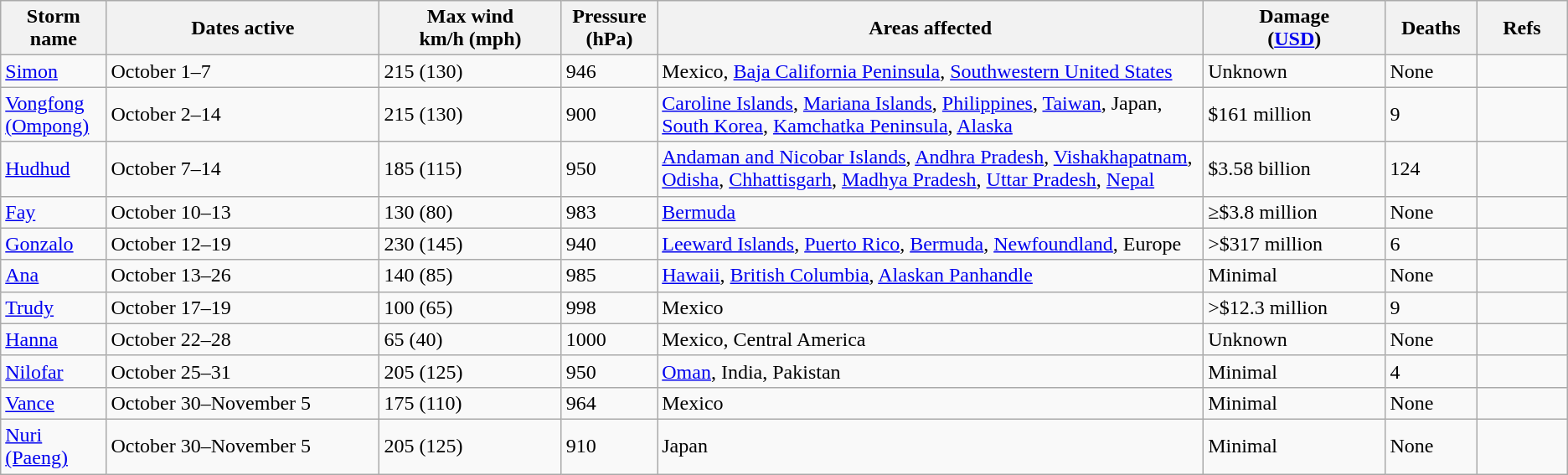<table class="wikitable sortable">
<tr>
<th width="5%">Storm name</th>
<th width="15%">Dates active</th>
<th width="10%">Max wind<br>km/h (mph)</th>
<th width="5%">Pressure<br>(hPa)</th>
<th width="30%">Areas affected</th>
<th width="10%">Damage<br>(<a href='#'>USD</a>)</th>
<th width="5%">Deaths</th>
<th width="5%">Refs</th>
</tr>
<tr>
<td><a href='#'>Simon</a></td>
<td>October 1–7</td>
<td>215 (130)</td>
<td>946</td>
<td>Mexico, <a href='#'>Baja California Peninsula</a>, <a href='#'>Southwestern United States</a></td>
<td>Unknown</td>
<td>None</td>
<td></td>
</tr>
<tr>
<td><a href='#'>Vongfong (Ompong)</a></td>
<td>October 2–14</td>
<td>215 (130)</td>
<td>900</td>
<td><a href='#'>Caroline Islands</a>, <a href='#'>Mariana Islands</a>, <a href='#'>Philippines</a>, <a href='#'>Taiwan</a>, Japan, <a href='#'>South Korea</a>, <a href='#'>Kamchatka Peninsula</a>, <a href='#'>Alaska</a></td>
<td>$161 million</td>
<td>9</td>
<td></td>
</tr>
<tr>
<td><a href='#'>Hudhud</a></td>
<td>October 7–14</td>
<td>185 (115)</td>
<td>950</td>
<td><a href='#'>Andaman and Nicobar Islands</a>, <a href='#'>Andhra Pradesh</a>, <a href='#'>Vishakhapatnam</a>, <a href='#'>Odisha</a>, <a href='#'>Chhattisgarh</a>, <a href='#'>Madhya Pradesh</a>, <a href='#'>Uttar Pradesh</a>, <a href='#'>Nepal</a></td>
<td>$3.58 billion</td>
<td>124</td>
<td></td>
</tr>
<tr>
<td><a href='#'>Fay</a></td>
<td>October 10–13</td>
<td>130 (80)</td>
<td>983</td>
<td><a href='#'>Bermuda</a></td>
<td>≥$3.8 million</td>
<td>None</td>
<td></td>
</tr>
<tr>
<td><a href='#'>Gonzalo</a></td>
<td>October 12–19</td>
<td>230 (145)</td>
<td>940</td>
<td><a href='#'>Leeward Islands</a>, <a href='#'>Puerto Rico</a>, <a href='#'>Bermuda</a>, <a href='#'>Newfoundland</a>, Europe</td>
<td>>$317 million</td>
<td>6</td>
<td></td>
</tr>
<tr>
<td><a href='#'>Ana</a></td>
<td>October 13–26</td>
<td>140 (85)</td>
<td>985</td>
<td><a href='#'>Hawaii</a>, <a href='#'>British Columbia</a>, <a href='#'>Alaskan Panhandle</a></td>
<td>Minimal</td>
<td>None</td>
<td></td>
</tr>
<tr>
<td><a href='#'>Trudy</a></td>
<td>October 17–19</td>
<td>100 (65)</td>
<td>998</td>
<td>Mexico</td>
<td>>$12.3 million</td>
<td>9</td>
<td></td>
</tr>
<tr>
<td><a href='#'>Hanna</a></td>
<td>October 22–28</td>
<td>65 (40)</td>
<td>1000</td>
<td>Mexico, Central America</td>
<td>Unknown</td>
<td>None</td>
<td></td>
</tr>
<tr>
<td><a href='#'>Nilofar</a></td>
<td>October 25–31</td>
<td>205 (125)</td>
<td>950</td>
<td><a href='#'>Oman</a>, India, Pakistan</td>
<td>Minimal</td>
<td>4</td>
<td></td>
</tr>
<tr>
<td><a href='#'>Vance</a></td>
<td>October 30–November 5</td>
<td>175 (110)</td>
<td>964</td>
<td>Mexico</td>
<td>Minimal</td>
<td>None</td>
<td></td>
</tr>
<tr>
<td><a href='#'>Nuri (Paeng)</a></td>
<td>October 30–November 5</td>
<td>205 (125)</td>
<td>910</td>
<td>Japan</td>
<td>Minimal</td>
<td>None</td>
<td></td>
</tr>
</table>
